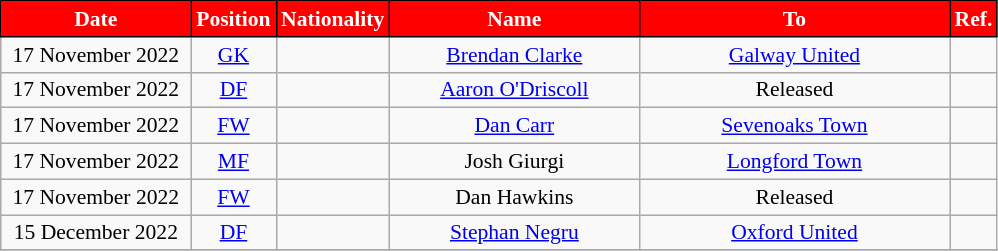<table class="wikitable"  style="text-align:center; font-size:90%; ">
<tr>
<th style="background:#FF0000;color:white;border:1px solid black; width:120px;">Date</th>
<th style="background:#FF0000;color:white;border:1px solid black; width:50px;">Position</th>
<th style="background:#FF0000;color:white;border:1px solid black; width:50px;">Nationality</th>
<th style="background:#FF0000;color:white;border:1px solid black; width:160px;">Name</th>
<th style="background:#FF0000;color:white;border:1px solid black; width:200px;">To</th>
<th style="background:#FF0000;color:white;border:1px solid black; width:25px;">Ref.</th>
</tr>
<tr>
<td>17 November 2022</td>
<td><a href='#'>GK</a></td>
<td></td>
<td><a href='#'>Brendan Clarke</a></td>
<td> <a href='#'>Galway United</a></td>
<td></td>
</tr>
<tr>
<td>17 November 2022</td>
<td><a href='#'>DF</a></td>
<td></td>
<td><a href='#'>Aaron O'Driscoll</a></td>
<td>Released</td>
<td></td>
</tr>
<tr>
<td>17 November 2022</td>
<td><a href='#'>FW</a></td>
<td></td>
<td><a href='#'>Dan Carr</a></td>
<td> <a href='#'>Sevenoaks Town</a></td>
<td></td>
</tr>
<tr>
<td>17 November 2022</td>
<td><a href='#'>MF</a></td>
<td></td>
<td>Josh Giurgi</td>
<td> <a href='#'>Longford Town</a></td>
<td></td>
</tr>
<tr>
<td>17 November 2022</td>
<td><a href='#'>FW</a></td>
<td></td>
<td>Dan Hawkins</td>
<td>Released</td>
<td></td>
</tr>
<tr>
<td>15 December 2022</td>
<td><a href='#'>DF</a></td>
<td></td>
<td><a href='#'>Stephan Negru</a></td>
<td> <a href='#'>Oxford United</a></td>
<td></td>
</tr>
<tr>
</tr>
</table>
